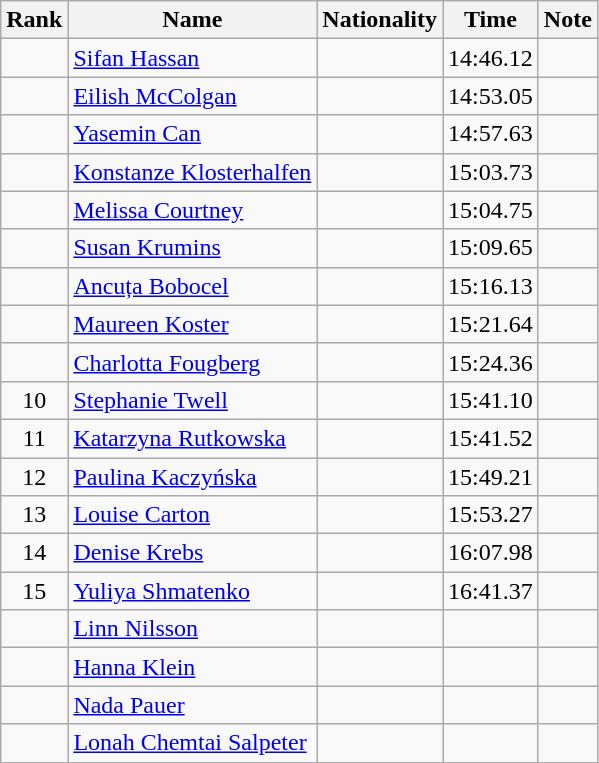<table class="wikitable sortable" style="text-align:center">
<tr>
<th>Rank</th>
<th>Name</th>
<th>Nationality</th>
<th>Time</th>
<th>Note</th>
</tr>
<tr>
<td></td>
<td align=left><a href='#'>Sifan Hassan</a></td>
<td align=left></td>
<td>14:46.12</td>
<td><strong></strong></td>
</tr>
<tr>
<td></td>
<td align=left><a href='#'>Eilish McColgan</a></td>
<td align=left></td>
<td>14:53.05</td>
<td></td>
</tr>
<tr>
<td></td>
<td align=left><a href='#'>Yasemin Can</a></td>
<td align=left></td>
<td>14:57.63</td>
<td></td>
</tr>
<tr>
<td></td>
<td align=left><a href='#'>Konstanze Klosterhalfen</a></td>
<td align=left></td>
<td>15:03.73</td>
<td></td>
</tr>
<tr>
<td></td>
<td align=left><a href='#'>Melissa Courtney</a></td>
<td align=left></td>
<td>15:04.75</td>
<td></td>
</tr>
<tr>
<td></td>
<td align=left><a href='#'>Susan Krumins</a></td>
<td align=left></td>
<td>15:09.65</td>
<td></td>
</tr>
<tr>
<td></td>
<td align=left><a href='#'>Ancuța Bobocel</a></td>
<td align=left></td>
<td>15:16.13</td>
<td></td>
</tr>
<tr>
<td></td>
<td align=left><a href='#'>Maureen Koster</a></td>
<td align=left></td>
<td>15:21.64</td>
<td></td>
</tr>
<tr>
<td></td>
<td align=left><a href='#'>Charlotta Fougberg</a></td>
<td align=left></td>
<td>15:24.36</td>
<td></td>
</tr>
<tr>
<td>10</td>
<td align=left><a href='#'>Stephanie Twell</a></td>
<td align=left></td>
<td>15:41.10</td>
<td></td>
</tr>
<tr>
<td>11</td>
<td align=left><a href='#'>Katarzyna Rutkowska</a></td>
<td align=left></td>
<td>15:41.52</td>
<td></td>
</tr>
<tr>
<td>12</td>
<td align=left><a href='#'>Paulina Kaczyńska</a></td>
<td align=left></td>
<td>15:49.21</td>
<td></td>
</tr>
<tr>
<td>13</td>
<td align=left><a href='#'>Louise Carton</a></td>
<td align=left></td>
<td>15:53.27</td>
<td></td>
</tr>
<tr>
<td>14</td>
<td align=left><a href='#'>Denise Krebs</a></td>
<td align=left></td>
<td>16:07.98</td>
<td></td>
</tr>
<tr>
<td>15</td>
<td align=left><a href='#'>Yuliya Shmatenko</a></td>
<td align=left></td>
<td>16:41.37</td>
<td></td>
</tr>
<tr>
<td></td>
<td align=left><a href='#'>Linn Nilsson</a></td>
<td align=left></td>
<td></td>
<td></td>
</tr>
<tr>
<td></td>
<td align=left><a href='#'>Hanna Klein</a></td>
<td align=left></td>
<td></td>
<td></td>
</tr>
<tr>
<td></td>
<td align=left><a href='#'>Nada Pauer</a></td>
<td align=left></td>
<td></td>
<td></td>
</tr>
<tr>
<td></td>
<td align=left><a href='#'>Lonah Chemtai Salpeter</a></td>
<td align=left></td>
<td></td>
<td></td>
</tr>
<tr>
</tr>
</table>
